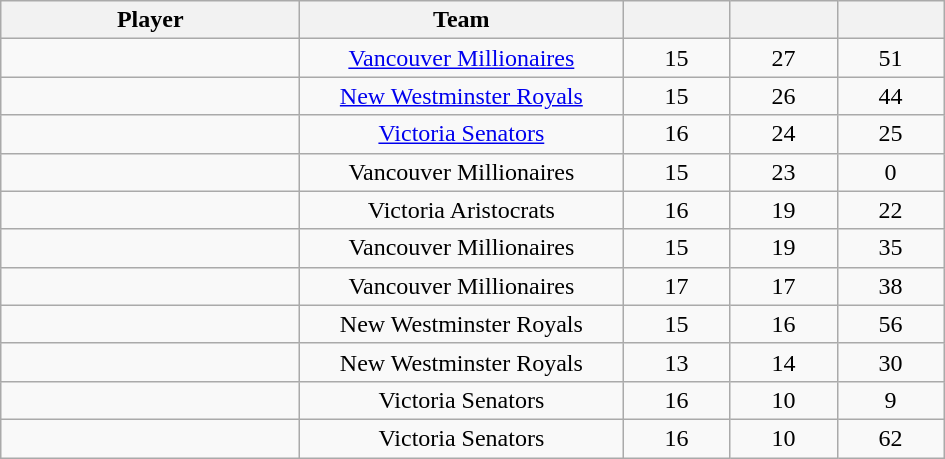<table class="wikitable sortable" style="text-align:center;">
<tr>
<th style="width: 12em;">Player</th>
<th style="width: 13em;">Team</th>
<th style="width: 4em;"></th>
<th style="width: 4em;"></th>
<th style="width: 4em;"></th>
</tr>
<tr>
<td align="left"></td>
<td><a href='#'>Vancouver Millionaires</a></td>
<td>15</td>
<td>27</td>
<td>51</td>
</tr>
<tr>
<td align="left"></td>
<td><a href='#'>New Westminster Royals</a></td>
<td>15</td>
<td>26</td>
<td>44</td>
</tr>
<tr>
<td align="left"></td>
<td><a href='#'>Victoria Senators</a></td>
<td>16</td>
<td>24</td>
<td>25</td>
</tr>
<tr>
<td align="left"></td>
<td>Vancouver Millionaires</td>
<td>15</td>
<td>23</td>
<td>0</td>
</tr>
<tr>
<td align="left"></td>
<td>Victoria Aristocrats</td>
<td>16</td>
<td>19</td>
<td>22</td>
</tr>
<tr>
<td align="left"></td>
<td>Vancouver Millionaires</td>
<td>15</td>
<td>19</td>
<td>35</td>
</tr>
<tr>
<td align="left"></td>
<td>Vancouver Millionaires</td>
<td>17</td>
<td>17</td>
<td>38</td>
</tr>
<tr>
<td align="left"></td>
<td>New Westminster Royals</td>
<td>15</td>
<td>16</td>
<td>56</td>
</tr>
<tr>
<td align="left"></td>
<td>New Westminster Royals</td>
<td>13</td>
<td>14</td>
<td>30</td>
</tr>
<tr>
<td align="left"></td>
<td>Victoria Senators</td>
<td>16</td>
<td>10</td>
<td>9</td>
</tr>
<tr>
<td align="left"></td>
<td>Victoria Senators</td>
<td>16</td>
<td>10</td>
<td>62</td>
</tr>
</table>
